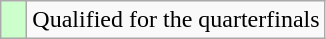<table class="wikitable">
<tr>
<td width=10px bgcolor="#ccffcc"></td>
<td>Qualified for the quarterfinals</td>
</tr>
</table>
